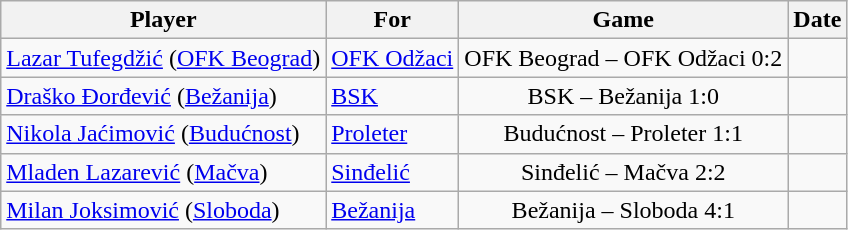<table class="wikitable " border:0; margin-top:0.2em;">
<tr>
<th>Player</th>
<th>For</th>
<th style="text-align:center">Game</th>
<th>Date</th>
</tr>
<tr>
<td> <a href='#'>Lazar Tufegdžić</a> (<a href='#'>OFK Beograd</a>)</td>
<td><a href='#'>OFK Odžaci</a></td>
<td style="text-align:center">OFK Beograd – OFK Odžaci 0:2</td>
<td></td>
</tr>
<tr>
<td> <a href='#'>Draško Đorđević</a> (<a href='#'>Bežanija</a>)</td>
<td><a href='#'>BSK</a></td>
<td style="text-align:center">BSK – Bežanija 1:0</td>
<td></td>
</tr>
<tr>
<td> <a href='#'>Nikola Jaćimović</a> (<a href='#'>Budućnost</a>)</td>
<td><a href='#'>Proleter</a></td>
<td style="text-align:center">Budućnost – Proleter 1:1</td>
<td></td>
</tr>
<tr>
<td> <a href='#'>Mladen Lazarević</a> (<a href='#'>Mačva</a>)</td>
<td><a href='#'>Sinđelić</a></td>
<td style="text-align:center">Sinđelić – Mačva 2:2</td>
<td></td>
</tr>
<tr>
<td> <a href='#'>Milan Joksimović</a> (<a href='#'>Sloboda</a>)</td>
<td><a href='#'>Bežanija</a></td>
<td style="text-align:center">Bežanija – Sloboda 4:1</td>
<td></td>
</tr>
</table>
